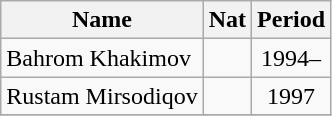<table class="wikitable">
<tr>
<th>Name</th>
<th>Nat</th>
<th>Period</th>
</tr>
<tr>
<td>Bahrom Khakimov</td>
<td align="center"></td>
<td align="center">1994–</td>
</tr>
<tr>
<td>Rustam Mirsodiqov</td>
<td align="center"></td>
<td align="center">1997</td>
</tr>
<tr>
</tr>
</table>
